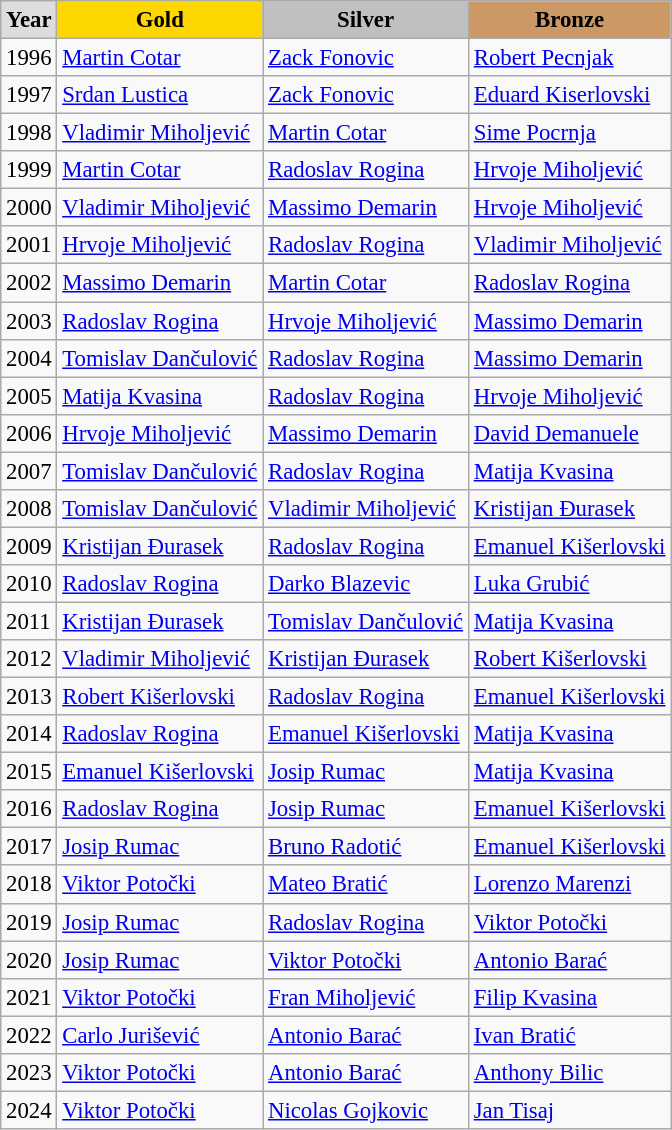<table class="wikitable sortable" style="font-size:95%">
<tr style="text-align:center; background:#e4e4e4; font-weight:bold;">
<td style="background:#ddd; ">Year</td>
<td style="background:gold; ">Gold</td>
<td style="background:silver; ">Silver</td>
<td style="background:#c96; ">Bronze</td>
</tr>
<tr>
<td>1996</td>
<td><a href='#'>Martin Cotar</a></td>
<td><a href='#'>Zack Fonovic</a></td>
<td><a href='#'>Robert Pecnjak</a></td>
</tr>
<tr>
<td>1997</td>
<td><a href='#'>Srdan Lustica</a></td>
<td><a href='#'>Zack Fonovic</a></td>
<td><a href='#'>Eduard Kiserlovski</a></td>
</tr>
<tr>
<td>1998</td>
<td><a href='#'>Vladimir Miholjević</a></td>
<td><a href='#'>Martin Cotar</a></td>
<td><a href='#'>Sime Pocrnja</a></td>
</tr>
<tr>
<td>1999</td>
<td><a href='#'>Martin Cotar</a></td>
<td><a href='#'>Radoslav Rogina</a></td>
<td><a href='#'>Hrvoje Miholjević</a></td>
</tr>
<tr>
<td>2000</td>
<td><a href='#'>Vladimir Miholjević</a></td>
<td><a href='#'>Massimo Demarin</a></td>
<td><a href='#'>Hrvoje Miholjević</a></td>
</tr>
<tr>
<td>2001</td>
<td><a href='#'>Hrvoje Miholjević</a></td>
<td><a href='#'>Radoslav Rogina</a></td>
<td><a href='#'>Vladimir Miholjević</a></td>
</tr>
<tr>
<td>2002</td>
<td><a href='#'>Massimo Demarin</a></td>
<td><a href='#'>Martin Cotar</a></td>
<td><a href='#'>Radoslav Rogina</a></td>
</tr>
<tr>
<td>2003</td>
<td><a href='#'>Radoslav Rogina</a></td>
<td><a href='#'>Hrvoje Miholjević</a></td>
<td><a href='#'>Massimo Demarin</a></td>
</tr>
<tr>
<td>2004</td>
<td><a href='#'>Tomislav Dančulović</a></td>
<td><a href='#'>Radoslav Rogina</a></td>
<td><a href='#'>Massimo Demarin</a></td>
</tr>
<tr>
<td>2005</td>
<td><a href='#'>Matija Kvasina</a></td>
<td><a href='#'>Radoslav Rogina</a></td>
<td><a href='#'>Hrvoje Miholjević</a></td>
</tr>
<tr>
<td>2006</td>
<td><a href='#'>Hrvoje Miholjević</a></td>
<td><a href='#'>Massimo Demarin</a></td>
<td><a href='#'>David Demanuele</a></td>
</tr>
<tr>
<td>2007</td>
<td><a href='#'>Tomislav Dančulović</a></td>
<td><a href='#'>Radoslav Rogina</a></td>
<td><a href='#'>Matija Kvasina</a></td>
</tr>
<tr>
<td>2008</td>
<td><a href='#'>Tomislav Dančulović</a></td>
<td><a href='#'>Vladimir Miholjević</a></td>
<td><a href='#'>Kristijan Đurasek</a></td>
</tr>
<tr>
<td>2009</td>
<td><a href='#'>Kristijan Đurasek</a></td>
<td><a href='#'>Radoslav Rogina</a></td>
<td><a href='#'>Emanuel Kišerlovski</a></td>
</tr>
<tr>
<td>2010</td>
<td><a href='#'>Radoslav Rogina</a></td>
<td><a href='#'>Darko Blazevic</a></td>
<td><a href='#'>Luka Grubić</a></td>
</tr>
<tr>
<td>2011</td>
<td><a href='#'>Kristijan Đurasek</a></td>
<td><a href='#'>Tomislav Dančulović</a></td>
<td><a href='#'>Matija Kvasina</a></td>
</tr>
<tr>
<td>2012</td>
<td><a href='#'>Vladimir Miholjević</a></td>
<td><a href='#'>Kristijan Đurasek</a></td>
<td><a href='#'>Robert Kišerlovski</a></td>
</tr>
<tr>
<td>2013</td>
<td><a href='#'>Robert Kišerlovski</a></td>
<td><a href='#'>Radoslav Rogina</a></td>
<td><a href='#'>Emanuel Kišerlovski</a></td>
</tr>
<tr>
<td>2014</td>
<td><a href='#'>Radoslav Rogina</a></td>
<td><a href='#'>Emanuel Kišerlovski</a></td>
<td><a href='#'>Matija Kvasina</a></td>
</tr>
<tr>
<td>2015</td>
<td><a href='#'>Emanuel Kišerlovski</a></td>
<td><a href='#'>Josip Rumac</a></td>
<td><a href='#'>Matija Kvasina</a></td>
</tr>
<tr>
<td>2016</td>
<td><a href='#'>Radoslav Rogina</a></td>
<td><a href='#'>Josip Rumac</a></td>
<td><a href='#'>Emanuel Kišerlovski</a></td>
</tr>
<tr>
<td>2017</td>
<td><a href='#'>Josip Rumac</a></td>
<td><a href='#'>Bruno Radotić</a></td>
<td><a href='#'>Emanuel Kišerlovski</a></td>
</tr>
<tr>
<td>2018</td>
<td><a href='#'>Viktor Potočki</a></td>
<td><a href='#'>Mateo Bratić</a></td>
<td><a href='#'>Lorenzo Marenzi</a></td>
</tr>
<tr>
<td>2019</td>
<td><a href='#'>Josip Rumac</a></td>
<td><a href='#'>Radoslav Rogina</a></td>
<td><a href='#'>Viktor Potočki</a></td>
</tr>
<tr>
<td>2020</td>
<td><a href='#'>Josip Rumac</a></td>
<td><a href='#'>Viktor Potočki</a></td>
<td><a href='#'>Antonio Barać</a></td>
</tr>
<tr>
<td>2021</td>
<td><a href='#'>Viktor Potočki</a></td>
<td><a href='#'>Fran Miholjević</a></td>
<td><a href='#'>Filip Kvasina</a></td>
</tr>
<tr>
<td>2022</td>
<td><a href='#'>Carlo Jurišević</a></td>
<td><a href='#'>Antonio Barać</a></td>
<td><a href='#'>Ivan Bratić</a></td>
</tr>
<tr>
<td>2023</td>
<td><a href='#'>Viktor Potočki</a></td>
<td><a href='#'>Antonio Barać</a></td>
<td><a href='#'>Anthony Bilic</a></td>
</tr>
<tr>
<td>2024</td>
<td><a href='#'>Viktor Potočki</a></td>
<td><a href='#'>Nicolas Gojkovic</a></td>
<td><a href='#'>Jan Tisaj</a></td>
</tr>
</table>
